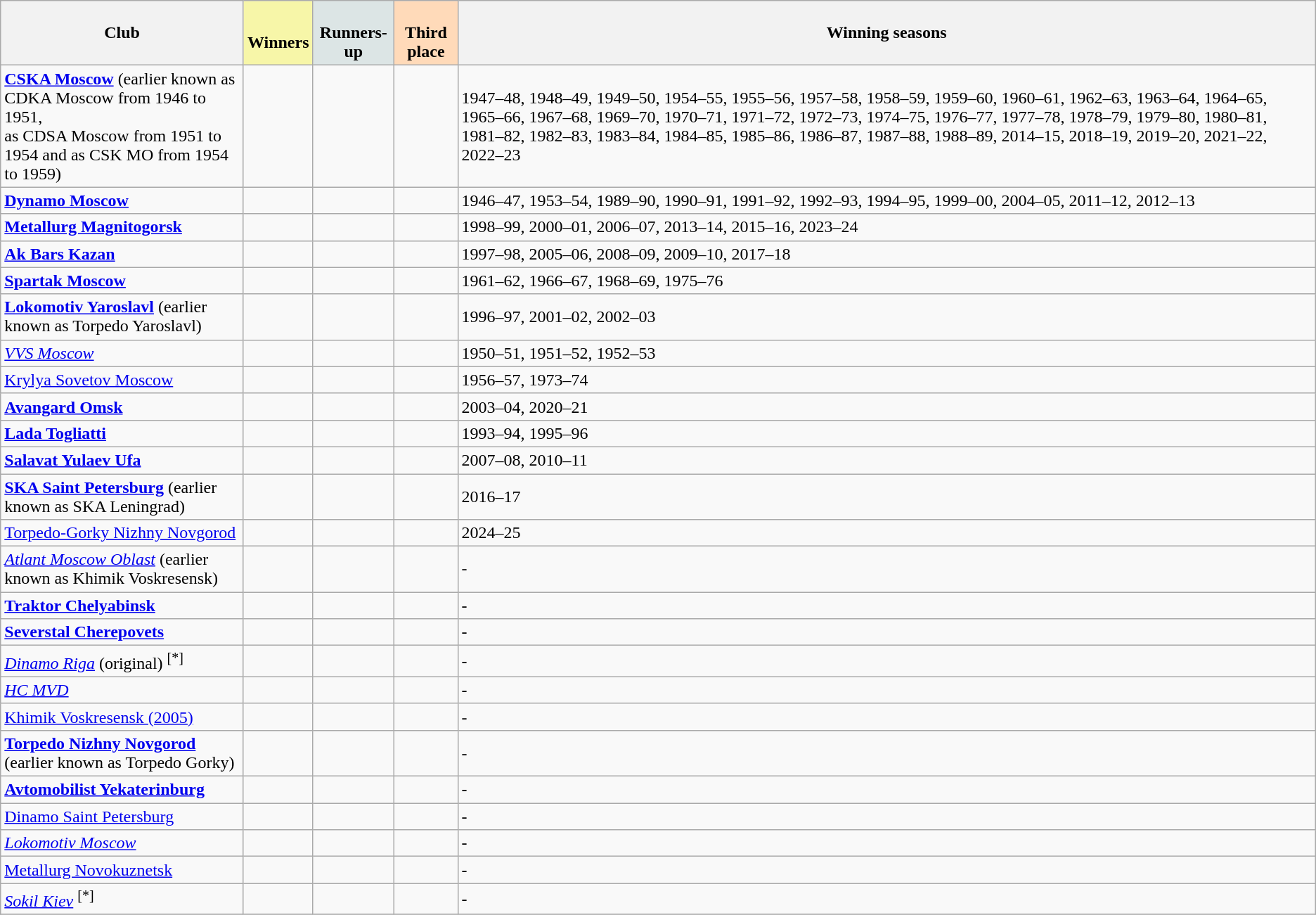<table class="wikitable">
<tr>
<th>Club</th>
<th style="background-color: #F7F6A8;"><br>Winners</th>
<th style="background-color: #DCE5E5;"><br>Runners-up</th>
<th style="background-color: #FFDAB9;"><br>Third place</th>
<th>Winning seasons</th>
</tr>
<tr>
<td><strong><a href='#'>CSKA Moscow</a></strong> (earlier known as CDKA Moscow from 1946 to 1951,<br>as CDSA Moscow from 1951 to 1954 and as CSK MO from 1954 to 1959)</td>
<td></td>
<td></td>
<td></td>
<td>1947–48, 1948–49, 1949–50, 1954–55, 1955–56, 1957–58, 1958–59, 1959–60, 1960–61, 1962–63, 1963–64, 1964–65, 1965–66, 1967–68, 1969–70, 1970–71, 1971–72, 1972–73, 1974–75, 1976–77, 1977–78, 1978–79, 1979–80, 1980–81, 1981–82, 1982–83, 1983–84, 1984–85, 1985–86, 1986–87, 1987–88, 1988–89, 2014–15, 2018–19, 2019–20, 2021–22, 2022–23</td>
</tr>
<tr>
<td><strong><a href='#'>Dynamo Moscow</a></strong></td>
<td></td>
<td></td>
<td></td>
<td>1946–47, 1953–54, 1989–90, 1990–91, 1991–92, 1992–93, 1994–95, 1999–00, 2004–05, 2011–12, 2012–13</td>
</tr>
<tr>
<td><strong><a href='#'>Metallurg Magnitogorsk</a></strong></td>
<td></td>
<td></td>
<td></td>
<td>1998–99, 2000–01, 2006–07, 2013–14, 2015–16, 2023–24</td>
</tr>
<tr>
<td><strong><a href='#'>Ak Bars Kazan</a></strong></td>
<td></td>
<td></td>
<td></td>
<td>1997–98, 2005–06, 2008–09, 2009–10, 2017–18</td>
</tr>
<tr>
<td><strong><a href='#'>Spartak Moscow</a></strong></td>
<td></td>
<td></td>
<td></td>
<td>1961–62, 1966–67, 1968–69, 1975–76</td>
</tr>
<tr>
<td><strong><a href='#'>Lokomotiv Yaroslavl</a></strong> (earlier known as Torpedo Yaroslavl)</td>
<td></td>
<td></td>
<td></td>
<td>1996–97, 2001–02, 2002–03</td>
</tr>
<tr>
<td><em><a href='#'>VVS Moscow</a></em></td>
<td></td>
<td></td>
<td></td>
<td>1950–51, 1951–52, 1952–53</td>
</tr>
<tr>
<td><a href='#'>Krylya Sovetov Moscow</a></td>
<td></td>
<td></td>
<td></td>
<td>1956–57, 1973–74</td>
</tr>
<tr>
<td><strong><a href='#'>Avangard Omsk</a></strong></td>
<td></td>
<td></td>
<td></td>
<td>2003–04, 2020–21</td>
</tr>
<tr>
<td><strong><a href='#'>Lada Togliatti</a></strong></td>
<td></td>
<td></td>
<td></td>
<td>1993–94, 1995–96</td>
</tr>
<tr>
<td><strong><a href='#'>Salavat Yulaev Ufa</a></strong></td>
<td></td>
<td></td>
<td></td>
<td>2007–08, 2010–11</td>
</tr>
<tr>
<td><strong><a href='#'>SKA Saint Petersburg</a></strong> (earlier known as SKA Leningrad)</td>
<td></td>
<td></td>
<td></td>
<td>2016–17</td>
</tr>
<tr>
<td><a href='#'>Torpedo-Gorky Nizhny Novgorod</a></td>
<td></td>
<td></td>
<td></td>
<td>2024–25</td>
</tr>
<tr>
<td><em><a href='#'>Atlant Moscow Oblast</a></em> (earlier known as Khimik Voskresensk)</td>
<td></td>
<td></td>
<td></td>
<td>-</td>
</tr>
<tr>
<td><strong><a href='#'>Traktor Chelyabinsk</a></strong></td>
<td></td>
<td></td>
<td></td>
<td>-</td>
</tr>
<tr>
<td><strong><a href='#'>Severstal Cherepovets</a></strong></td>
<td></td>
<td></td>
<td></td>
<td>-</td>
</tr>
<tr>
<td><em><a href='#'>Dinamo Riga</a></em> (original) <sup>[*]</sup></td>
<td></td>
<td></td>
<td></td>
<td>-</td>
</tr>
<tr>
<td><em><a href='#'>HC MVD</a></em></td>
<td></td>
<td></td>
<td></td>
<td>-</td>
</tr>
<tr>
<td><a href='#'>Khimik Voskresensk (2005)</a></td>
<td></td>
<td></td>
<td></td>
<td>-</td>
</tr>
<tr>
<td><strong><a href='#'>Torpedo Nizhny Novgorod</a></strong> (earlier known as Torpedo Gorky)</td>
<td></td>
<td></td>
<td></td>
<td>-</td>
</tr>
<tr>
<td><strong><a href='#'>Avtomobilist Yekaterinburg</a></strong></td>
<td></td>
<td></td>
<td></td>
<td>-</td>
</tr>
<tr>
<td><a href='#'>Dinamo Saint Petersburg</a></td>
<td></td>
<td></td>
<td></td>
<td>-</td>
</tr>
<tr>
<td><em><a href='#'>Lokomotiv Moscow</a></em></td>
<td></td>
<td></td>
<td></td>
<td>-</td>
</tr>
<tr>
<td><a href='#'>Metallurg Novokuznetsk</a></td>
<td></td>
<td></td>
<td></td>
<td>-</td>
</tr>
<tr>
<td><em><a href='#'>Sokil Kiev</a></em> <sup>[*]</sup></td>
<td></td>
<td></td>
<td></td>
<td>-</td>
</tr>
<tr>
</tr>
</table>
